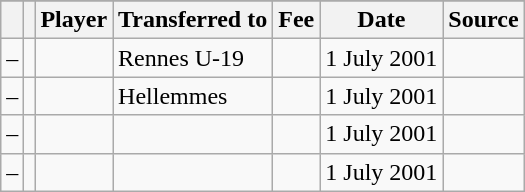<table class="wikitable plainrowheaders sortable">
<tr>
</tr>
<tr>
<th></th>
<th></th>
<th scope=col>Player</th>
<th !scope=col>Transferred to</th>
<th scope=col>Fee</th>
<th scope=col>Date</th>
<th scope=col>Source</th>
</tr>
<tr>
<td align=center>–</td>
<td align=center></td>
<td></td>
<td> Rennes U-19</td>
<td></td>
<td>1 July 2001</td>
<td></td>
</tr>
<tr>
<td align=center>–</td>
<td align=center></td>
<td></td>
<td> Hellemmes</td>
<td></td>
<td>1 July 2001</td>
<td></td>
</tr>
<tr>
<td align=center>–</td>
<td align=center></td>
<td></td>
<td></td>
<td></td>
<td>1 July 2001</td>
<td></td>
</tr>
<tr>
<td align=center>–</td>
<td align=center></td>
<td></td>
<td></td>
<td></td>
<td>1 July 2001</td>
<td></td>
</tr>
</table>
